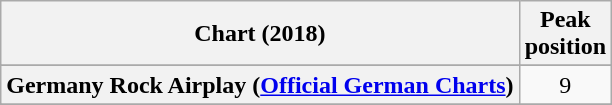<table class="wikitable sortable plainrowheaders">
<tr>
<th>Chart (2018)</th>
<th>Peak<br>position</th>
</tr>
<tr>
</tr>
<tr>
<th scope="row">Germany Rock Airplay (<a href='#'>Official German Charts</a>)</th>
<td align="center">9</td>
</tr>
<tr>
</tr>
<tr>
</tr>
</table>
